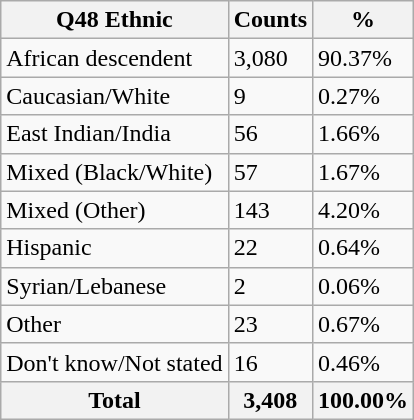<table class="wikitable sortable">
<tr>
<th>Q48 Ethnic</th>
<th>Counts</th>
<th>%</th>
</tr>
<tr>
<td>African descendent</td>
<td>3,080</td>
<td>90.37%</td>
</tr>
<tr>
<td>Caucasian/White</td>
<td>9</td>
<td>0.27%</td>
</tr>
<tr>
<td>East Indian/India</td>
<td>56</td>
<td>1.66%</td>
</tr>
<tr>
<td>Mixed (Black/White)</td>
<td>57</td>
<td>1.67%</td>
</tr>
<tr>
<td>Mixed (Other)</td>
<td>143</td>
<td>4.20%</td>
</tr>
<tr>
<td>Hispanic</td>
<td>22</td>
<td>0.64%</td>
</tr>
<tr>
<td>Syrian/Lebanese</td>
<td>2</td>
<td>0.06%</td>
</tr>
<tr>
<td>Other</td>
<td>23</td>
<td>0.67%</td>
</tr>
<tr>
<td>Don't know/Not stated</td>
<td>16</td>
<td>0.46%</td>
</tr>
<tr>
<th>Total</th>
<th>3,408</th>
<th>100.00%</th>
</tr>
</table>
